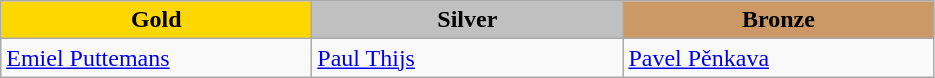<table class="wikitable" style="text-align:left">
<tr align="center">
<td width=200 bgcolor=gold><strong>Gold</strong></td>
<td width=200 bgcolor=silver><strong>Silver</strong></td>
<td width=200 bgcolor=CC9966><strong>Bronze</strong></td>
</tr>
<tr>
<td><a href='#'>Emiel Puttemans</a><br><em></em></td>
<td><a href='#'>Paul Thijs</a><br><em></em></td>
<td><a href='#'>Pavel Pěnkava</a><br><em></em></td>
</tr>
</table>
